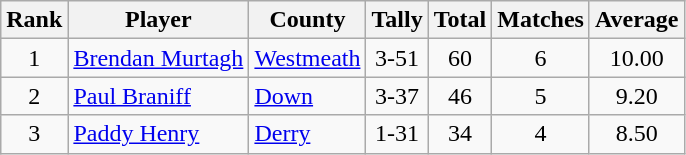<table class="wikitable">
<tr>
<th>Rank</th>
<th>Player</th>
<th>County</th>
<th>Tally</th>
<th>Total</th>
<th>Matches</th>
<th>Average</th>
</tr>
<tr>
<td style="text-align:center;">1</td>
<td><a href='#'>Brendan Murtagh</a></td>
<td><a href='#'>Westmeath</a></td>
<td align=center>3-51</td>
<td align=center>60</td>
<td align=center>6</td>
<td align=center>10.00</td>
</tr>
<tr>
<td style="text-align:center;">2</td>
<td><a href='#'>Paul Braniff</a></td>
<td><a href='#'>Down</a></td>
<td align=center>3-37</td>
<td align=center>46</td>
<td align=center>5</td>
<td align=center>9.20</td>
</tr>
<tr>
<td style="text-align:center;">3</td>
<td><a href='#'>Paddy Henry</a></td>
<td><a href='#'>Derry</a></td>
<td align=center>1-31</td>
<td align=center>34</td>
<td align=center>4</td>
<td align=center>8.50</td>
</tr>
</table>
